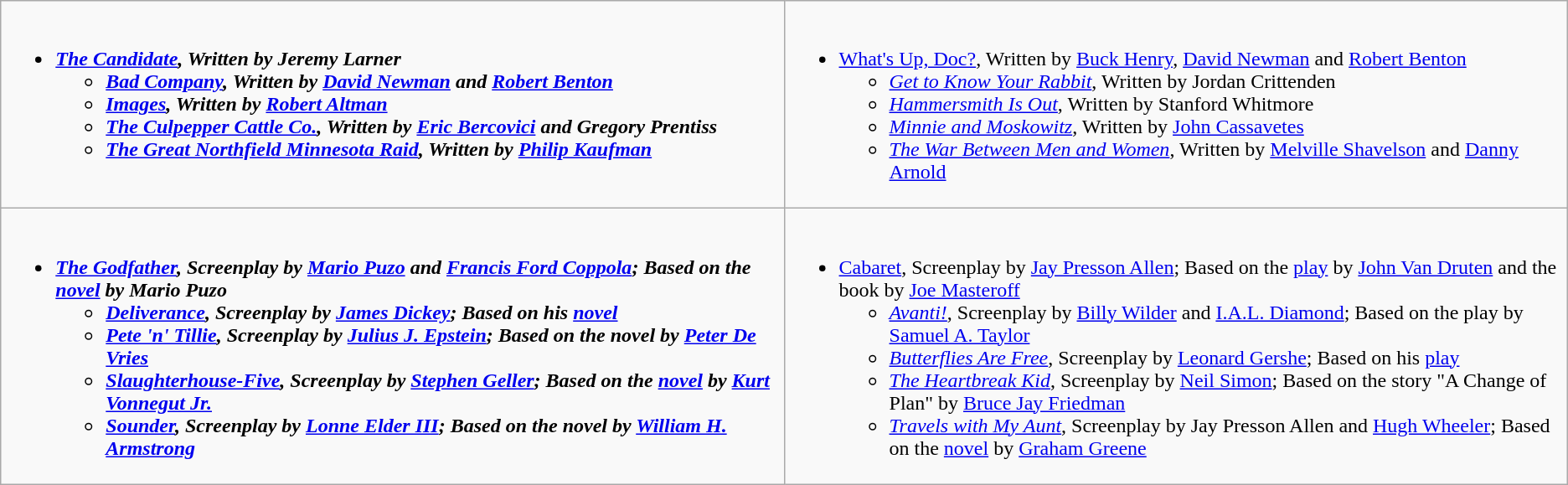<table class="wikitable">
<tr>
<td valign="top" width="50%"><br><ul><li><strong><em><a href='#'>The Candidate</a><em>, Written by Jeremy Larner<strong><ul><li></em><a href='#'>Bad Company</a><em>, Written by <a href='#'>David Newman</a> and <a href='#'>Robert Benton</a></li><li></em><a href='#'>Images</a><em>, Written by <a href='#'>Robert Altman</a></li><li></em><a href='#'>The Culpepper Cattle Co.</a><em>, Written by <a href='#'>Eric Bercovici</a> and Gregory Prentiss</li><li></em><a href='#'>The Great Northfield Minnesota Raid</a><em>, Written by <a href='#'>Philip Kaufman</a></li></ul></li></ul></td>
<td valign="top"><br><ul><li></em></strong><a href='#'>What's Up, Doc?</a></em>, Written by <a href='#'>Buck Henry</a>, <a href='#'>David Newman</a> and <a href='#'>Robert Benton</a></strong><ul><li><em><a href='#'>Get to Know Your Rabbit</a></em>, Written by Jordan Crittenden</li><li><em><a href='#'>Hammersmith Is Out</a></em>, Written by Stanford Whitmore</li><li><em><a href='#'>Minnie and Moskowitz</a></em>, Written by <a href='#'>John Cassavetes</a></li><li><em><a href='#'>The War Between Men and Women</a></em>, Written by <a href='#'>Melville Shavelson</a> and <a href='#'>Danny Arnold</a></li></ul></li></ul></td>
</tr>
<tr>
<td valign="top"><br><ul><li><strong><em><a href='#'>The Godfather</a><em>, Screenplay by <a href='#'>Mario Puzo</a> and <a href='#'>Francis Ford Coppola</a>; Based on the <a href='#'>novel</a> by Mario Puzo<strong><ul><li></em><a href='#'>Deliverance</a><em>, Screenplay by <a href='#'>James Dickey</a>; Based on his <a href='#'>novel</a></li><li></em><a href='#'>Pete 'n' Tillie</a><em>, Screenplay by <a href='#'>Julius J. Epstein</a>; Based on the novel by <a href='#'>Peter De Vries</a></li><li></em><a href='#'>Slaughterhouse-Five</a><em>, Screenplay by <a href='#'>Stephen Geller</a>; Based on the <a href='#'>novel</a> by <a href='#'>Kurt Vonnegut Jr.</a></li><li></em><a href='#'>Sounder</a><em>, Screenplay by <a href='#'>Lonne Elder III</a>; Based on the novel by <a href='#'>William H. Armstrong</a></li></ul></li></ul></td>
<td valign="top"><br><ul><li></em></strong><a href='#'>Cabaret</a></em>, Screenplay by <a href='#'>Jay Presson Allen</a>; Based on the <a href='#'>play</a> by <a href='#'>John Van Druten</a> and the book by <a href='#'>Joe Masteroff</a></strong><ul><li><em><a href='#'>Avanti!</a></em>, Screenplay by <a href='#'>Billy Wilder</a> and <a href='#'>I.A.L. Diamond</a>; Based on the play by <a href='#'>Samuel A. Taylor</a></li><li><em><a href='#'>Butterflies Are Free</a></em>, Screenplay by <a href='#'>Leonard Gershe</a>; Based on his <a href='#'>play</a></li><li><em><a href='#'>The Heartbreak Kid</a></em>, Screenplay by <a href='#'>Neil Simon</a>; Based on the story "A Change of Plan" by <a href='#'>Bruce Jay Friedman</a></li><li><em><a href='#'>Travels with My Aunt</a></em>, Screenplay by Jay Presson Allen and <a href='#'>Hugh Wheeler</a>; Based on the <a href='#'>novel</a> by <a href='#'>Graham Greene</a></li></ul></li></ul></td>
</tr>
</table>
